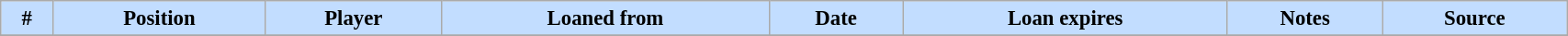<table class="wikitable sortable" style="width:90%; text-align:center; font-size:95%; text-align:left;">
<tr>
<th style="background:#c2ddff;">#</th>
<th style="background:#c2ddff;">Position</th>
<th style="background:#c2ddff;">Player</th>
<th style="background:#c2ddff;">Loaned from</th>
<th style="background:#c2ddff;">Date</th>
<th style="background:#c2ddff;">Loan expires</th>
<th style="background:#c2ddff;">Notes</th>
<th style="background:#c2ddff;">Source</th>
</tr>
<tr>
</tr>
</table>
